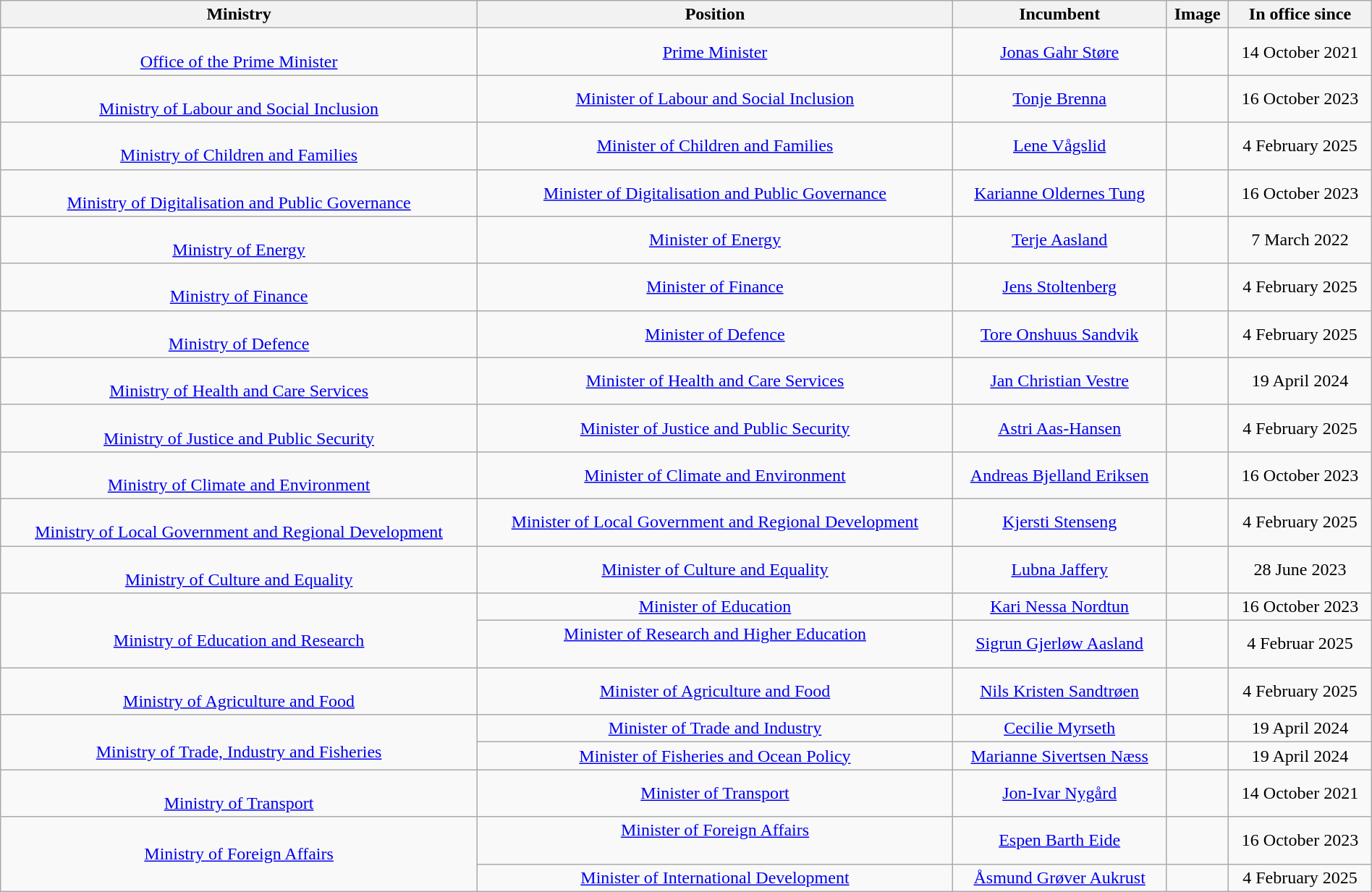<table class="wikitable" style="text-align:center; width:100%;">
<tr>
<th>Ministry</th>
<th>Position</th>
<th>Incumbent</th>
<th>Image</th>
<th>In office since</th>
</tr>
<tr>
<td align="center"><br><a href='#'>Office of the Prime Minister</a><br></td>
<td><a href='#'>Prime Minister</a><br></td>
<td><a href='#'>Jonas Gahr Støre</a></td>
<td></td>
<td>14 October 2021</td>
</tr>
<tr>
<td align="center"><br><a href='#'>Ministry of Labour and Social Inclusion</a><br></td>
<td><a href='#'>Minister of Labour and Social Inclusion</a><br></td>
<td><a href='#'>Tonje Brenna</a></td>
<td></td>
<td>16 October 2023</td>
</tr>
<tr>
<td align="center"><br><a href='#'>Ministry of Children and Families</a><br></td>
<td><a href='#'>Minister of Children and Families</a><br></td>
<td><a href='#'>Lene Vågslid</a></td>
<td></td>
<td>4 February 2025</td>
</tr>
<tr>
<td align="center"><br><a href='#'>Ministry of Digitalisation and Public Governance</a><br></td>
<td><a href='#'>Minister of Digitalisation and Public Governance</a><br></td>
<td><a href='#'>Karianne Oldernes Tung</a></td>
<td></td>
<td>16 October 2023</td>
</tr>
<tr>
<td align="center"><br><a href='#'>Ministry of Energy</a><br></td>
<td><a href='#'>Minister of Energy</a><br></td>
<td><a href='#'>Terje Aasland</a></td>
<td></td>
<td>7 March 2022</td>
</tr>
<tr>
<td align="center"><br><a href='#'>Ministry of Finance</a><br></td>
<td><a href='#'>Minister of Finance</a><br></td>
<td><a href='#'>Jens Stoltenberg</a></td>
<td></td>
<td>4 February 2025</td>
</tr>
<tr>
<td align="center"><br><a href='#'>Ministry of Defence</a><br></td>
<td><a href='#'>Minister of Defence</a><br></td>
<td><a href='#'>Tore Onshuus Sandvik</a></td>
<td></td>
<td>4 February 2025</td>
</tr>
<tr>
<td align="center"><br><a href='#'>Ministry of Health and Care Services</a><br></td>
<td><a href='#'>Minister of Health and Care Services</a><br></td>
<td><a href='#'>Jan Christian Vestre</a></td>
<td></td>
<td>19 April 2024</td>
</tr>
<tr>
<td align="center"><br><a href='#'>Ministry of Justice and Public Security</a><br></td>
<td><a href='#'>Minister of Justice and Public Security</a><br></td>
<td><a href='#'>Astri Aas-Hansen</a></td>
<td></td>
<td>4 February 2025</td>
</tr>
<tr>
<td align="center"><br><a href='#'>Ministry of Climate and Environment</a><br></td>
<td><a href='#'>Minister of Climate and Environment</a><br></td>
<td><a href='#'>Andreas Bjelland Eriksen</a></td>
<td></td>
<td>16 October 2023</td>
</tr>
<tr>
<td align="center"><br><a href='#'>Ministry of Local Government and Regional Development</a><br></td>
<td><a href='#'>Minister of Local Government and Regional Development</a><br></td>
<td><a href='#'>Kjersti Stenseng</a></td>
<td></td>
<td>4 February 2025</td>
</tr>
<tr>
<td align="center"><br><a href='#'>Ministry of Culture and Equality</a><br></td>
<td><a href='#'>Minister of Culture and Equality</a><br></td>
<td><a href='#'>Lubna Jaffery</a></td>
<td></td>
<td>28 June 2023</td>
</tr>
<tr>
<td align="center" rowspan="2"><br><a href='#'>Ministry of Education and Research</a><br></td>
<td><a href='#'>Minister of Education</a><br></td>
<td><a href='#'>Kari Nessa Nordtun</a></td>
<td></td>
<td>16 October 2023</td>
</tr>
<tr>
<td><a href='#'>Minister of Research and Higher Education</a><br><br></td>
<td><a href='#'>Sigrun Gjerløw Aasland</a></td>
<td></td>
<td>4 Februar 2025</td>
</tr>
<tr>
<td align="center"><br><a href='#'>Ministry of Agriculture and Food</a><br></td>
<td><a href='#'>Minister of Agriculture and Food</a><br></td>
<td><a href='#'>Nils Kristen Sandtrøen</a></td>
<td></td>
<td>4 February 2025</td>
</tr>
<tr>
<td align="center" rowspan="2"><br><a href='#'>Ministry of Trade, Industry and Fisheries</a><br></td>
<td><a href='#'>Minister of Trade and Industry</a><br></td>
<td><a href='#'>Cecilie Myrseth</a></td>
<td></td>
<td>19 April 2024</td>
</tr>
<tr>
<td><a href='#'>Minister of Fisheries and Ocean Policy</a><br></td>
<td><a href='#'>Marianne Sivertsen Næss</a></td>
<td></td>
<td>19 April 2024</td>
</tr>
<tr>
<td align="center"><br><a href='#'>Ministry of Transport</a><br></td>
<td><a href='#'>Minister of Transport</a><br></td>
<td><a href='#'>Jon-Ivar Nygård</a></td>
<td></td>
<td>14 October 2021</td>
</tr>
<tr>
<td align="center" rowspan="2"><br><a href='#'>Ministry of Foreign Affairs</a><br><br></td>
<td><a href='#'>Minister of Foreign Affairs</a><br><br></td>
<td><a href='#'>Espen Barth Eide</a></td>
<td></td>
<td>16 October 2023</td>
</tr>
<tr>
<td><a href='#'>Minister of International Development</a><br></td>
<td><a href='#'>Åsmund Grøver Aukrust</a></td>
<td></td>
<td>4 February 2025</td>
</tr>
</table>
